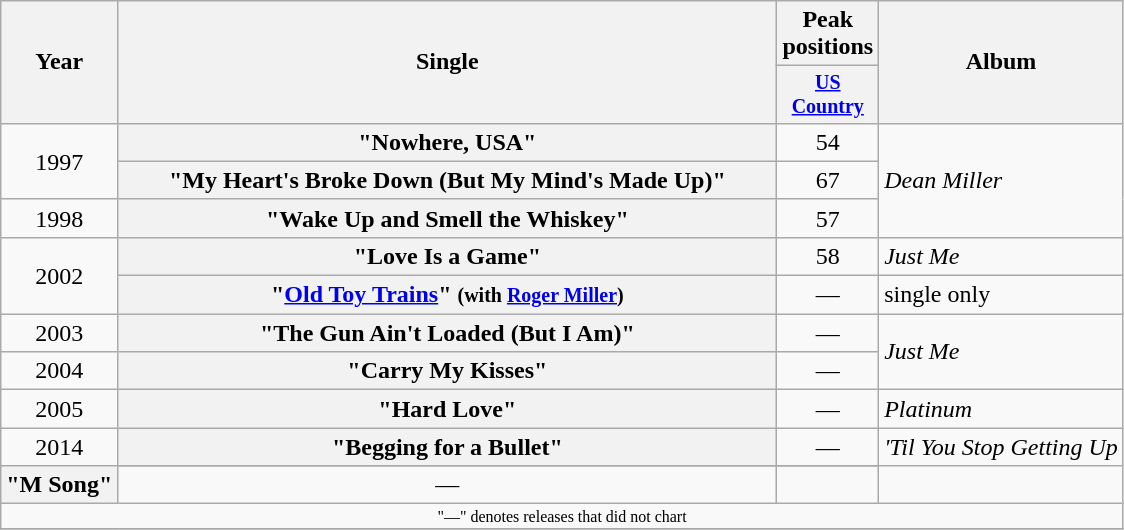<table class="wikitable plainrowheaders" style="text-align:center;">
<tr>
<th rowspan="2">Year</th>
<th rowspan="2" style="width:27em;">Single</th>
<th colspan="1">Peak positions</th>
<th rowspan="2">Album</th>
</tr>
<tr style="font-size:smaller;">
<th width="60"><a href='#'>US Country</a></th>
</tr>
<tr>
<td rowspan="2">1997</td>
<th scope="row">"Nowhere, USA"</th>
<td>54</td>
<td align="left" rowspan="3"><em>Dean Miller</em></td>
</tr>
<tr>
<th scope="row">"My Heart's Broke Down (But My Mind's Made Up)"</th>
<td>67</td>
</tr>
<tr>
<td>1998</td>
<th scope="row">"Wake Up and Smell the Whiskey"</th>
<td>57</td>
</tr>
<tr>
<td rowspan=2>2002</td>
<th scope="row">"Love Is a Game"</th>
<td>58</td>
<td align="left"><em>Just Me</em></td>
</tr>
<tr>
<th scope="row">"<a href='#'>Old Toy Trains</a>" <small>(with <a href='#'>Roger Miller</a>)</small></th>
<td>—</td>
<td align="left">single only</td>
</tr>
<tr>
<td>2003</td>
<th scope="row">"The Gun Ain't Loaded (But I Am)"</th>
<td>—</td>
<td align="left" rowspan=2><em>Just Me</em></td>
</tr>
<tr>
<td>2004</td>
<th scope="row">"Carry My Kisses"</th>
<td>—</td>
</tr>
<tr>
<td>2005</td>
<th scope="row">"Hard Love"</th>
<td>—</td>
<td align="left"><em>Platinum</em></td>
</tr>
<tr>
<td rowspan=2>2014</td>
<th scope="row">"Begging for a Bullet"</th>
<td>—</td>
<td align="left"><em> 'Til You Stop Getting Up</em></td>
</tr>
<tr>
</tr>
<tr>
<th scope="row">"M Song"</th>
<td>—</td>
<td align="left"></td>
</tr>
<tr>
<td colspan="4" style="font-size:8pt">"—" denotes releases that did not chart</td>
</tr>
<tr>
</tr>
</table>
